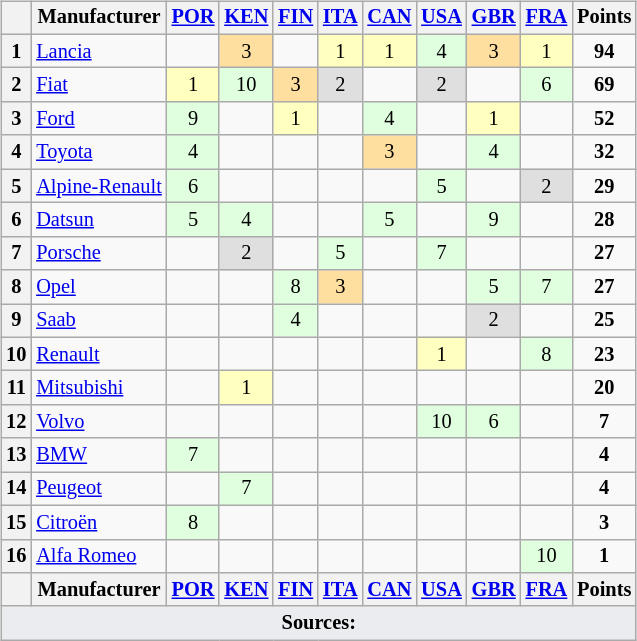<table>
<tr>
<td><br><table class="wikitable" style="font-size: 85%; text-align: center;">
<tr valign="top">
<th valign="middle"></th>
<th valign="middle">Manufacturer</th>
<th><a href='#'>POR</a><br></th>
<th><a href='#'>KEN</a><br></th>
<th><a href='#'>FIN</a><br></th>
<th><a href='#'>ITA</a><br></th>
<th><a href='#'>CAN</a><br></th>
<th><a href='#'>USA</a><br></th>
<th><a href='#'>GBR</a><br></th>
<th><a href='#'>FRA</a><br></th>
<th valign="middle">Points</th>
</tr>
<tr>
<th>1</th>
<td align=left> <a href='#'>Lancia</a></td>
<td></td>
<td style="background:#ffdf9f;">3</td>
<td></td>
<td style="background:#ffffbf;">1</td>
<td style="background:#ffffbf;">1</td>
<td style="background:#dfffdf;">4</td>
<td style="background:#ffdf9f;">3</td>
<td style="background:#ffffbf;">1</td>
<td><strong>94</strong></td>
</tr>
<tr>
<th>2</th>
<td align=left> <a href='#'>Fiat</a></td>
<td style="background:#ffffbf;">1</td>
<td style="background:#dfffdf;">10</td>
<td style="background:#ffdf9f;">3</td>
<td style="background:#dfdfdf;">2</td>
<td></td>
<td style="background:#dfdfdf;">2</td>
<td></td>
<td style="background:#dfffdf;">6</td>
<td><strong>69</strong></td>
</tr>
<tr>
<th>3</th>
<td align=left> <a href='#'>Ford</a></td>
<td style="background:#dfffdf;">9</td>
<td></td>
<td style="background:#ffffbf;">1</td>
<td></td>
<td style="background:#dfffdf;">4</td>
<td></td>
<td style="background:#ffffbf;">1</td>
<td></td>
<td><strong>52</strong></td>
</tr>
<tr>
<th>4</th>
<td align=left> <a href='#'>Toyota</a></td>
<td style="background:#dfffdf;">4</td>
<td></td>
<td></td>
<td></td>
<td style="background:#ffdf9f;">3</td>
<td></td>
<td style="background:#dfffdf;">4</td>
<td></td>
<td><strong>32</strong></td>
</tr>
<tr>
<th>5</th>
<td align=left> <a href='#'>Alpine-Renault</a></td>
<td style="background:#dfffdf;">6</td>
<td></td>
<td></td>
<td></td>
<td></td>
<td style="background:#dfffdf;">5</td>
<td></td>
<td style="background:#dfdfdf;">2</td>
<td><strong>29</strong></td>
</tr>
<tr>
<th>6</th>
<td align=left> <a href='#'>Datsun</a></td>
<td style="background:#dfffdf;">5</td>
<td style="background:#dfffdf;">4</td>
<td></td>
<td></td>
<td style="background:#dfffdf;">5</td>
<td></td>
<td style="background:#dfffdf;">9</td>
<td></td>
<td><strong>28</strong></td>
</tr>
<tr>
<th>7</th>
<td align=left> <a href='#'>Porsche</a></td>
<td></td>
<td style="background:#dfdfdf;">2</td>
<td></td>
<td style="background:#dfffdf;">5</td>
<td></td>
<td style="background:#dfffdf;">7</td>
<td></td>
<td></td>
<td><strong>27</strong></td>
</tr>
<tr>
<th>8</th>
<td align=left> <a href='#'>Opel</a></td>
<td></td>
<td></td>
<td style="background:#dfffdf;">8</td>
<td style="background:#ffdf9f;">3</td>
<td></td>
<td></td>
<td style="background:#dfffdf;">5</td>
<td style="background:#dfffdf;">7</td>
<td><strong>27</strong></td>
</tr>
<tr>
<th>9</th>
<td align=left> <a href='#'>Saab</a></td>
<td></td>
<td></td>
<td style="background:#dfffdf;">4</td>
<td></td>
<td></td>
<td></td>
<td style="background:#dfdfdf;">2</td>
<td></td>
<td><strong>25</strong></td>
</tr>
<tr>
<th>10</th>
<td align=left> <a href='#'>Renault</a></td>
<td></td>
<td></td>
<td></td>
<td></td>
<td></td>
<td style="background:#ffffbf;">1</td>
<td></td>
<td style="background:#dfffdf;">8</td>
<td><strong>23</strong></td>
</tr>
<tr>
<th>11</th>
<td align=left> <a href='#'>Mitsubishi</a></td>
<td></td>
<td style="background:#ffffbf;">1</td>
<td></td>
<td></td>
<td></td>
<td></td>
<td></td>
<td></td>
<td><strong>20</strong></td>
</tr>
<tr>
<th>12</th>
<td align=left> <a href='#'>Volvo</a></td>
<td></td>
<td></td>
<td></td>
<td></td>
<td></td>
<td style="background:#dfffdf;">10</td>
<td style="background:#dfffdf;">6</td>
<td></td>
<td><strong>7</strong></td>
</tr>
<tr>
<th>13</th>
<td align=left> <a href='#'>BMW</a></td>
<td style="background:#dfffdf;">7</td>
<td></td>
<td></td>
<td></td>
<td></td>
<td></td>
<td></td>
<td></td>
<td><strong>4</strong></td>
</tr>
<tr>
<th>14</th>
<td align=left> <a href='#'>Peugeot</a></td>
<td></td>
<td style="background:#dfffdf;">7</td>
<td></td>
<td></td>
<td></td>
<td></td>
<td></td>
<td></td>
<td><strong>4</strong></td>
</tr>
<tr>
<th>15</th>
<td align=left> <a href='#'>Citroën</a></td>
<td style="background:#dfffdf;">8</td>
<td></td>
<td></td>
<td></td>
<td></td>
<td></td>
<td></td>
<td></td>
<td><strong>3</strong></td>
</tr>
<tr>
<th>16</th>
<td align=left> <a href='#'>Alfa Romeo</a></td>
<td></td>
<td></td>
<td></td>
<td></td>
<td></td>
<td></td>
<td></td>
<td style="background:#dfffdf;">10</td>
<td><strong>1</strong></td>
</tr>
<tr>
<th valign="middle"></th>
<th valign="middle">Manufacturer</th>
<th><a href='#'>POR</a><br></th>
<th><a href='#'>KEN</a><br></th>
<th><a href='#'>FIN</a><br></th>
<th><a href='#'>ITA</a><br></th>
<th><a href='#'>CAN</a><br></th>
<th><a href='#'>USA</a><br></th>
<th><a href='#'>GBR</a><br></th>
<th><a href='#'>FRA</a><br></th>
<th valign="middle">Points</th>
</tr>
<tr>
<td colspan="11" style="background-color:#EAECF0;text-align:center"><strong>Sources:</strong></td>
</tr>
</table>
</td>
<td valign="top"><br></td>
</tr>
</table>
